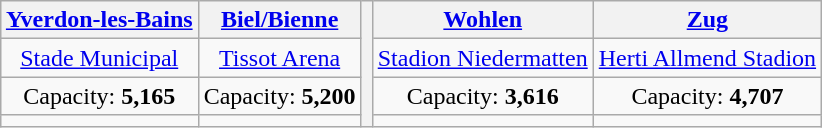<table class="wikitable" style="margin:1em auto; text-align:center;">
<tr>
<th><a href='#'>Yverdon-les-Bains</a></th>
<th><a href='#'>Biel/Bienne</a></th>
<th rowspan=6 text-align="center"></th>
<th><a href='#'>Wohlen</a></th>
<th><a href='#'>Zug</a></th>
</tr>
<tr>
<td><a href='#'>Stade Municipal</a></td>
<td><a href='#'>Tissot Arena</a></td>
<td><a href='#'>Stadion Niedermatten</a></td>
<td><a href='#'>Herti Allmend Stadion</a></td>
</tr>
<tr>
<td>Capacity: <strong>5,165</strong></td>
<td>Capacity: <strong>5,200</strong></td>
<td>Capacity: <strong>3,616</strong></td>
<td>Capacity: <strong>4,707</strong></td>
</tr>
<tr>
<td></td>
<td></td>
<td></td>
<td></td>
</tr>
</table>
